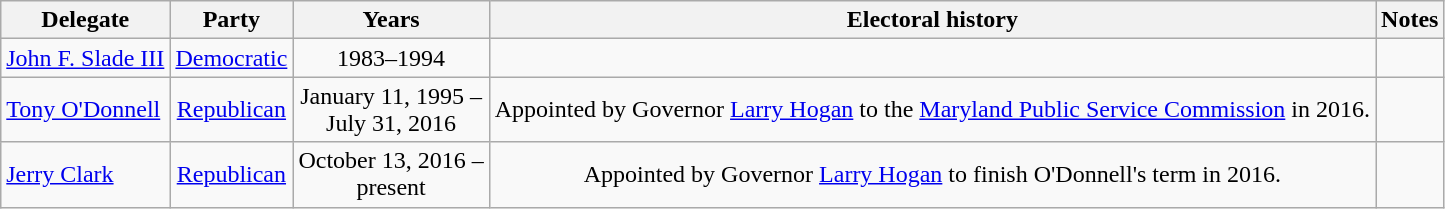<table class=wikitable style="text-align:center">
<tr>
<th>Delegate</th>
<th>Party</th>
<th>Years</th>
<th>Electoral history</th>
<th>Notes</th>
</tr>
<tr>
<td align=left><a href='#'>John F. Slade III</a></td>
<td><a href='#'>Democratic</a></td>
<td nowrap>1983–1994</td>
<td></td>
<td></td>
</tr>
<tr>
<td align=left><a href='#'>Tony O'Donnell</a></td>
<td><a href='#'>Republican</a></td>
<td nowrap>January 11, 1995 –<br>July 31, 2016</td>
<td>Appointed by Governor <a href='#'>Larry Hogan</a> to the <a href='#'>Maryland Public Service Commission</a> in 2016.</td>
<td></td>
</tr>
<tr>
<td align=left><a href='#'>Jerry Clark</a></td>
<td><a href='#'>Republican</a></td>
<td nowrap>October 13, 2016 –<br>present</td>
<td>Appointed by Governor <a href='#'>Larry Hogan</a> to finish O'Donnell's term in 2016.</td>
<td></td>
</tr>
</table>
